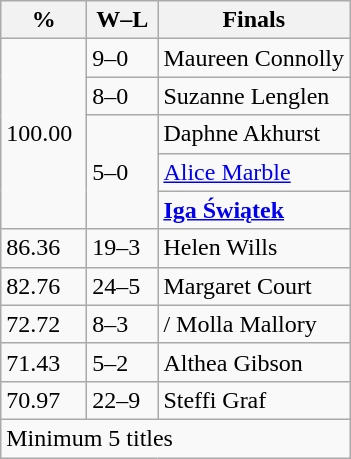<table class=wikitable>
<tr>
<th style="width:50px;">%</th>
<th style="width:40px;">W–L</th>
<th>Finals</th>
</tr>
<tr>
<td rowspan="5">100.00</td>
<td>9–0</td>
<td> Maureen Connolly</td>
</tr>
<tr>
<td>8–0</td>
<td> Suzanne Lenglen</td>
</tr>
<tr>
<td rowspan="3">5–0</td>
<td> Daphne Akhurst</td>
</tr>
<tr>
<td> <a href='#'>Alice Marble</a></td>
</tr>
<tr>
<td> <strong><a href='#'>Iga Świątek</a></strong></td>
</tr>
<tr>
<td>86.36</td>
<td>19–3</td>
<td> Helen Wills</td>
</tr>
<tr>
<td>82.76</td>
<td>24–5</td>
<td> Margaret Court</td>
</tr>
<tr>
<td>72.72</td>
<td>8–3</td>
<td>/ Molla Mallory</td>
</tr>
<tr>
<td>71.43</td>
<td>5–2</td>
<td> Althea Gibson</td>
</tr>
<tr>
<td>70.97</td>
<td>22–9<br></td>
<td> Steffi Graf</td>
</tr>
<tr>
<td colspan="3">Minimum 5 titles</td>
</tr>
</table>
